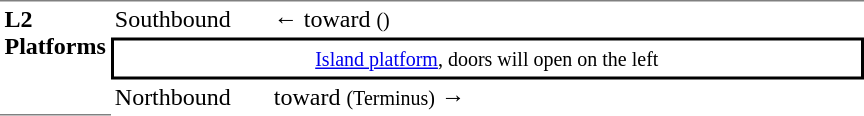<table table border=0 cellspacing=0 cellpadding=3>
<tr>
<td style="border-top:solid 1px gray;border-bottom:solid 1px gray;" width=50 rowspan=10 valign=top><strong>L2<br>Platforms</strong></td>
</tr>
<tr>
<td style="border-bottom:solid 0px gray;border-top:solid 1px gray;" width=100>Southbound</td>
<td style="border-bottom:solid 0px gray;border-top:solid 1px gray;" width=390>←  toward  <small>()</small></td>
</tr>
<tr>
<td style="border-top:solid 2px black;border-right:solid 2px black;border-left:solid 2px black;border-bottom:solid 2px black;text-align:center;" colspan=2><small><a href='#'>Island platform</a>, doors will open on the left</small></td>
</tr>
<tr>
<td>Northbound</td>
<td>  toward  <small>(Terminus)</small> →</td>
</tr>
</table>
